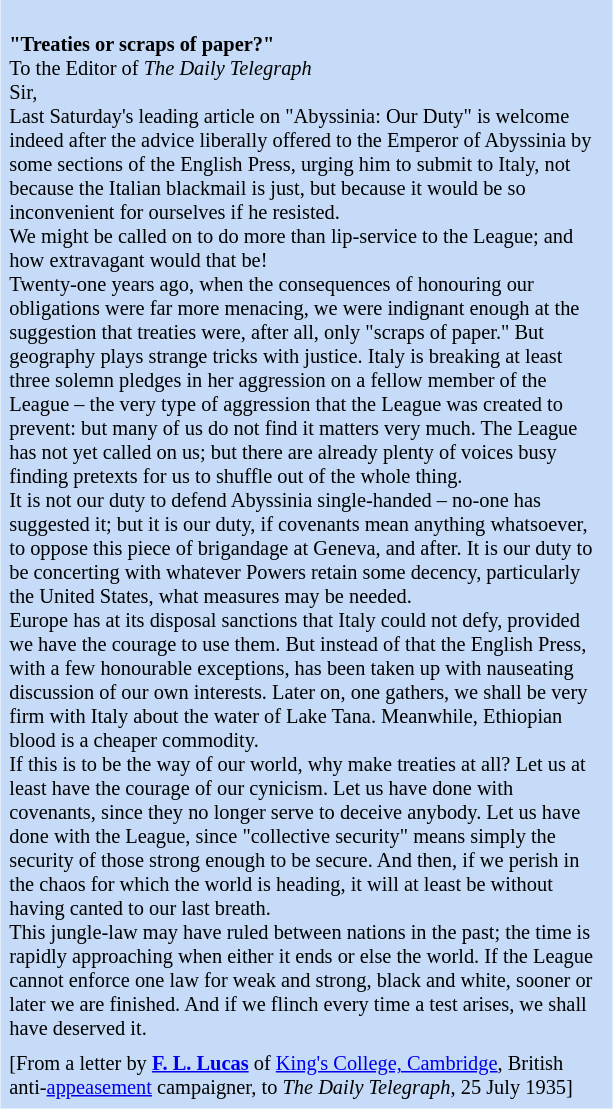<table class="toccolours" style="float: right; margin-left: 1em; margin-right: 2em; font-size: 85%; background:#c6dbf7; color:black; width:30em; max-width: 40%;" cellspacing="5">
<tr>
<td style="text-align: left;"><br><strong>"Treaties or scraps of paper?"</strong><br>To the Editor of <em>The Daily Telegraph</em><br>Sir,<br>Last Saturday's leading article on "Abyssinia: Our Duty" is welcome indeed after the advice liberally offered to the Emperor of Abyssinia by some sections of the English Press, urging him to submit to Italy, not because the Italian blackmail is just, but because it would be so inconvenient for ourselves if he resisted.<br>We might be called on to do more than lip-service to the League; and how extravagant would that be!<br>Twenty-one years ago, when the consequences of honouring our obligations were far more menacing, we were indignant enough at the suggestion that treaties were, after all, only "scraps of paper." But geography plays strange tricks with justice.
Italy is breaking at least three solemn pledges in her aggression on a fellow member of the League – the very type of aggression that the League was created to prevent: but many of us do not find it matters very much. The League has not yet called on us; but there are already plenty of voices busy finding pretexts for us to shuffle out of the whole thing.<br>It is not our duty to defend Abyssinia single-handed – no-one has suggested it; but it is our duty, if covenants mean anything whatsoever, to oppose this piece of brigandage at Geneva, and after. It is our duty to be concerting with whatever Powers retain some decency, particularly the United States, what measures may be needed.<br>Europe has at its disposal sanctions that Italy could not defy, provided we have the courage to use them. But instead of that the English Press, with a few honourable exceptions, has been taken up with nauseating discussion of our own interests. Later on, one gathers, we shall be very firm with Italy about the water of Lake Tana. Meanwhile, Ethiopian blood is a cheaper commodity.<br>If this is to be the way of our world, why make treaties at all? Let us at least have the courage of our cynicism. Let us have done with covenants, since they no longer serve to deceive anybody. Let us have done with the League, since "collective security" means simply the security of those strong enough to be secure. And then, if we perish in the chaos for which the world is heading, it will at least be without having canted to our last breath.<br>This jungle-law may have ruled between nations in the past; the time is rapidly approaching when either it ends or else the world. If the League cannot enforce one law for weak and strong, black and white, sooner or later we are finished. And if we flinch every time a test arises, we shall have deserved it.</td>
</tr>
<tr>
<td style="text-align: left;">[From a letter by <strong><a href='#'>F. L. Lucas</a></strong> of <a href='#'>King's College, Cambridge</a>, British anti-<a href='#'>appeasement</a> campaigner, to <em>The Daily Telegraph</em>, 25 July 1935]</td>
</tr>
</table>
